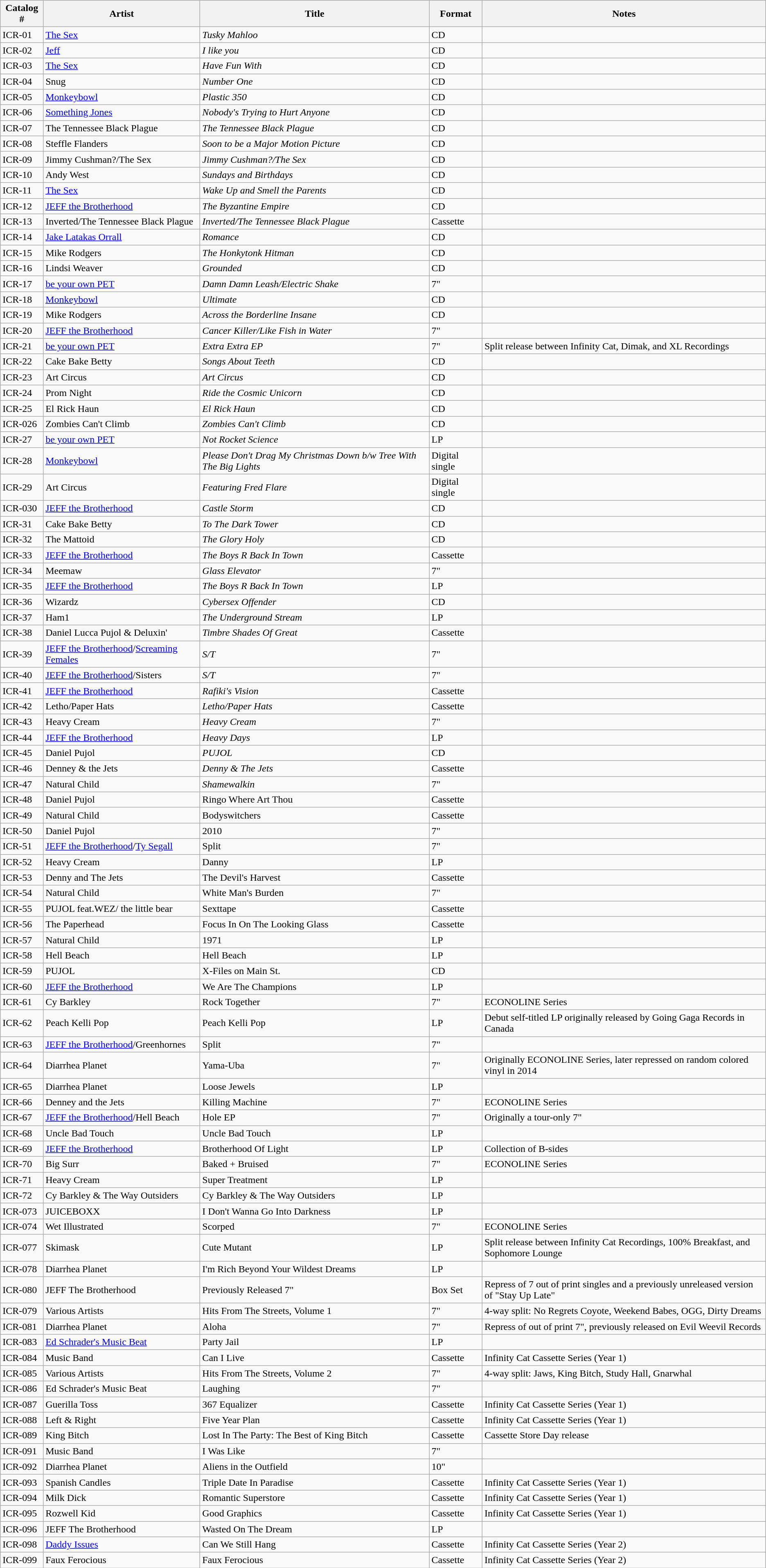<table class="wikitable sortable" style="text-align:left">
<tr>
<th>Catalog #</th>
<th>Artist</th>
<th>Title</th>
<th>Format</th>
<th class="unsortable">Notes</th>
</tr>
<tr>
<td>ICR-01</td>
<td><a href='#'>The Sex</a></td>
<td><em>Tusky Mahloo</em></td>
<td>CD</td>
<td></td>
</tr>
<tr>
<td>ICR-02</td>
<td><a href='#'>Jeff</a></td>
<td><em>I like you</em></td>
<td>CD</td>
<td></td>
</tr>
<tr>
<td>ICR-03</td>
<td><a href='#'>The Sex</a></td>
<td><em>Have Fun With</em></td>
<td>CD</td>
<td></td>
</tr>
<tr>
<td>ICR-04</td>
<td>Snug</td>
<td><em>Number One</em></td>
<td>CD</td>
<td></td>
</tr>
<tr>
<td>ICR-05</td>
<td><a href='#'>Monkeybowl</a></td>
<td><em>Plastic 350</em></td>
<td>CD</td>
<td></td>
</tr>
<tr>
<td>ICR-06</td>
<td><a href='#'>Something Jones</a></td>
<td><em>Nobody's Trying to Hurt Anyone</em></td>
<td>CD</td>
<td></td>
</tr>
<tr>
<td>ICR-07</td>
<td>The Tennessee Black Plague</td>
<td><em>The Tennessee Black Plague</em></td>
<td>CD</td>
<td></td>
</tr>
<tr>
<td>ICR-08</td>
<td>Steffle Flanders</td>
<td><em>Soon to be a Major Motion Picture</em></td>
<td>CD</td>
<td></td>
</tr>
<tr>
<td>ICR-09</td>
<td>Jimmy Cushman?/The Sex</td>
<td><em>Jimmy Cushman?/The Sex</em></td>
<td>CD</td>
<td></td>
</tr>
<tr>
<td>ICR-10</td>
<td>Andy West</td>
<td><em>Sundays and Birthdays</em></td>
<td>CD</td>
<td></td>
</tr>
<tr>
<td>ICR-11</td>
<td><a href='#'>The Sex</a></td>
<td><em>Wake Up and Smell the Parents</em></td>
<td>CD</td>
<td></td>
</tr>
<tr>
<td>ICR-12</td>
<td><a href='#'>JEFF the Brotherhood</a></td>
<td><em>The Byzantine Empire</em></td>
<td>CD</td>
<td></td>
</tr>
<tr>
<td>ICR-13</td>
<td>Inverted/The Tennessee Black Plague</td>
<td><em>Inverted/The Tennessee Black Plague</em></td>
<td>Cassette</td>
<td></td>
</tr>
<tr>
<td>ICR-14</td>
<td><a href='#'>Jake Latakas Orrall</a></td>
<td><em>Romance</em></td>
<td>CD</td>
<td></td>
</tr>
<tr>
<td>ICR-15</td>
<td>Mike Rodgers</td>
<td><em>The Honkytonk Hitman</em></td>
<td>CD</td>
<td></td>
</tr>
<tr>
<td>ICR-16</td>
<td>Lindsi Weaver</td>
<td><em>Grounded</em></td>
<td>CD</td>
<td></td>
</tr>
<tr>
<td>ICR-17</td>
<td><a href='#'>be your own PET</a></td>
<td><em>Damn Damn Leash/Electric Shake</em></td>
<td>7"</td>
<td></td>
</tr>
<tr>
<td>ICR-18</td>
<td><a href='#'>Monkeybowl</a></td>
<td><em>Ultimate</em></td>
<td>CD</td>
<td></td>
</tr>
<tr>
<td>ICR-19</td>
<td>Mike Rodgers</td>
<td><em>Across the Borderline Insane</em></td>
<td>CD</td>
<td></td>
</tr>
<tr>
<td>ICR-20</td>
<td><a href='#'>JEFF the Brotherhood</a></td>
<td><em>Cancer Killer/Like Fish in Water</em></td>
<td>7"</td>
<td></td>
</tr>
<tr>
<td>ICR-21</td>
<td><a href='#'>be your own PET</a></td>
<td><em>Extra Extra EP</em></td>
<td>7"</td>
<td>Split release between Infinity Cat, Dimak, and XL Recordings</td>
</tr>
<tr>
<td>ICR-22</td>
<td>Cake Bake Betty</td>
<td><em>Songs About Teeth</em></td>
<td>CD</td>
<td></td>
</tr>
<tr>
<td>ICR-23</td>
<td>Art Circus</td>
<td><em>Art Circus</em></td>
<td>CD</td>
<td></td>
</tr>
<tr>
<td>ICR-24</td>
<td>Prom Night</td>
<td><em>Ride the Cosmic Unicorn</em></td>
<td>CD</td>
<td></td>
</tr>
<tr>
<td>ICR-25</td>
<td>El Rick Haun</td>
<td><em>El Rick Haun</em></td>
<td>CD</td>
<td></td>
</tr>
<tr>
<td>ICR-026</td>
<td>Zombies Can't Climb</td>
<td><em>Zombies Can't Climb</em></td>
<td>CD</td>
<td></td>
</tr>
<tr>
<td>ICR-27</td>
<td><a href='#'>be your own PET</a></td>
<td><em>Not Rocket Science</em></td>
<td>LP</td>
<td></td>
</tr>
<tr>
<td>ICR-28</td>
<td><a href='#'>Monkeybowl</a></td>
<td><em>Please Don't Drag My Christmas Down b/w Tree With The Big Lights</em></td>
<td>Digital single</td>
<td></td>
</tr>
<tr>
<td>ICR-29</td>
<td>Art Circus</td>
<td><em>Featuring Fred Flare</em></td>
<td>Digital single</td>
<td></td>
</tr>
<tr>
<td>ICR-030</td>
<td><a href='#'>JEFF the Brotherhood</a></td>
<td><em>Castle Storm</em></td>
<td>CD</td>
<td></td>
</tr>
<tr>
<td>ICR-31</td>
<td>Cake Bake Betty</td>
<td><em>To The Dark Tower</em></td>
<td>CD</td>
<td></td>
</tr>
<tr>
<td>ICR-32</td>
<td>The Mattoid</td>
<td><em>The Glory Holy</em></td>
<td>CD</td>
<td></td>
</tr>
<tr>
<td>ICR-33</td>
<td><a href='#'>JEFF the Brotherhood</a></td>
<td><em>The Boys R Back In Town</em></td>
<td>Cassette</td>
<td></td>
</tr>
<tr>
<td>ICR-34</td>
<td>Meemaw</td>
<td><em>Glass Elevator</em></td>
<td>7"</td>
<td></td>
</tr>
<tr>
<td>ICR-35</td>
<td><a href='#'>JEFF the Brotherhood</a></td>
<td><em>The Boys R Back In Town</em></td>
<td>LP</td>
<td></td>
</tr>
<tr>
<td>ICR-36</td>
<td>Wizardz</td>
<td><em>Cybersex Offender</em></td>
<td>CD</td>
<td></td>
</tr>
<tr>
<td>ICR-37</td>
<td>Ham1</td>
<td><em>The Underground Stream</em></td>
<td>LP</td>
<td></td>
</tr>
<tr>
<td>ICR-38</td>
<td>Daniel Lucca Pujol & Deluxin'</td>
<td><em>Timbre Shades Of Great</em></td>
<td>Cassette</td>
<td></td>
</tr>
<tr>
<td>ICR-39</td>
<td><a href='#'>JEFF the Brotherhood</a>/<a href='#'>Screaming Females</a></td>
<td><em>S/T</em></td>
<td>7"</td>
<td></td>
</tr>
<tr>
<td>ICR-40</td>
<td><a href='#'>JEFF the Brotherhood</a>/Sisters</td>
<td><em>S/T</em></td>
<td>7"</td>
<td></td>
</tr>
<tr>
<td>ICR-41</td>
<td><a href='#'>JEFF the Brotherhood</a></td>
<td><em>Rafiki's Vision</em></td>
<td>Cassette</td>
<td></td>
</tr>
<tr>
<td>ICR-42</td>
<td>Letho/Paper Hats</td>
<td><em>Letho/Paper Hats</em></td>
<td>Cassette</td>
<td></td>
</tr>
<tr>
<td>ICR-43</td>
<td>Heavy Cream</td>
<td><em>Heavy Cream</em></td>
<td>7"</td>
<td></td>
</tr>
<tr>
<td>ICR-44</td>
<td><a href='#'>JEFF the Brotherhood</a></td>
<td><em>Heavy Days</em></td>
<td>LP</td>
<td></td>
</tr>
<tr>
<td>ICR-45</td>
<td>Daniel Pujol</td>
<td><em>PUJOL</em></td>
<td>CD</td>
<td></td>
</tr>
<tr>
<td>ICR-46</td>
<td>Denney & the Jets</td>
<td><em>Denny & The Jets</em></td>
<td>Cassette</td>
<td></td>
</tr>
<tr>
<td>ICR-47</td>
<td>Natural Child</td>
<td><em>Shamewalkin<strong></td>
<td>7"</td>
<td></td>
</tr>
<tr>
<td>ICR-48</td>
<td>Daniel Pujol</td>
<td></em>Ringo Where Art Thou<em></td>
<td>Cassette</td>
<td></td>
</tr>
<tr>
<td>ICR-49</td>
<td>Natural Child</td>
<td></em>Bodyswitchers<em></td>
<td>Cassette</td>
<td></td>
</tr>
<tr>
<td>ICR-50</td>
<td>Daniel Pujol</td>
<td></em>2010<em></td>
<td>7"</td>
<td></td>
</tr>
<tr>
<td>ICR-51</td>
<td><a href='#'>JEFF the Brotherhood</a>/<a href='#'>Ty Segall</a></td>
<td></em>Split<em></td>
<td>7"</td>
<td></td>
</tr>
<tr>
<td>ICR-52</td>
<td>Heavy Cream</td>
<td></em>Danny<em></td>
<td>LP</td>
<td></td>
</tr>
<tr>
<td>ICR-53</td>
<td>Denny and The Jets</td>
<td></em>The Devil's Harvest<em></td>
<td>Cassette</td>
<td></td>
</tr>
<tr>
<td>ICR-54</td>
<td>Natural Child</td>
<td></em>White Man's Burden<em></td>
<td>7"</td>
<td></td>
</tr>
<tr>
<td>ICR-55</td>
<td>PUJOL feat.WEZ/ the little bear</td>
<td></em>Sexttape<em></td>
<td>Cassette</td>
<td></td>
</tr>
<tr>
<td>ICR-56</td>
<td>The Paperhead</td>
<td></em>Focus In On The Looking Glass<em></td>
<td>Cassette</td>
<td></td>
</tr>
<tr>
<td>ICR-57</td>
<td>Natural Child</td>
<td></em>1971<em></td>
<td>LP</td>
<td></td>
</tr>
<tr>
<td>ICR-58</td>
<td>Hell Beach</td>
<td></em>Hell Beach<em></td>
<td>LP</td>
<td></td>
</tr>
<tr>
<td>ICR-59</td>
<td>PUJOL</td>
<td></em>X-Files on Main St.<em></td>
<td>CD</td>
<td></td>
</tr>
<tr>
<td>ICR-60</td>
<td><a href='#'>JEFF the Brotherhood</a></td>
<td></em>We Are The Champions<em></td>
<td>LP</td>
<td></td>
</tr>
<tr>
<td>ICR-61</td>
<td>Cy Barkley</td>
<td></em>Rock Together<em></td>
<td>7"</td>
<td>ECONOLINE Series</td>
</tr>
<tr>
<td>ICR-62</td>
<td>Peach Kelli Pop</td>
<td></em>Peach Kelli Pop<em></td>
<td>LP</td>
<td>Debut self-titled LP originally released by Going Gaga Records in Canada</td>
</tr>
<tr>
<td>ICR-63</td>
<td><a href='#'>JEFF the Brotherhood</a>/Greenhornes</td>
<td></em>Split<em></td>
<td>7"</td>
<td></td>
</tr>
<tr>
<td>ICR-64</td>
<td>Diarrhea Planet</td>
<td></em>Yama-Uba<em></td>
<td>7"</td>
<td>Originally ECONOLINE Series, later repressed on random colored vinyl in 2014</td>
</tr>
<tr>
<td>ICR-65</td>
<td>Diarrhea Planet</td>
<td></em>Loose Jewels<em></td>
<td>LP</td>
<td></td>
</tr>
<tr>
<td>ICR-66</td>
<td>Denney and the Jets</td>
<td></em>Killing Machine<em></td>
<td>7"</td>
<td>ECONOLINE Series</td>
</tr>
<tr>
<td>ICR-67</td>
<td><a href='#'>JEFF the Brotherhood</a>/Hell Beach</td>
<td></em>Hole EP<em></td>
<td>7"</td>
<td>Originally a tour-only 7"</td>
</tr>
<tr>
<td>ICR-68</td>
<td>Uncle Bad Touch</td>
<td></em>Uncle Bad Touch<em></td>
<td>LP</td>
<td></td>
</tr>
<tr>
<td>ICR-69</td>
<td><a href='#'>JEFF the Brotherhood</a></td>
<td></em>Brotherhood Of Light<em></td>
<td>LP</td>
<td>Collection of B-sides</td>
</tr>
<tr>
<td>ICR-70</td>
<td>Big Surr</td>
<td></em>Baked + Bruised<em></td>
<td>7"</td>
<td>ECONOLINE Series</td>
</tr>
<tr>
<td>ICR-71</td>
<td>Heavy Cream</td>
<td></em>Super Treatment<em></td>
<td>LP</td>
<td></td>
</tr>
<tr>
<td>ICR-72</td>
<td>Cy Barkley & The Way Outsiders</td>
<td></em>Cy Barkley & The Way Outsiders<em></td>
<td>LP</td>
<td></td>
</tr>
<tr>
<td>ICR-073</td>
<td>JUICEBOXX</td>
<td></em>I Don't Wanna Go Into Darkness<em></td>
<td>LP</td>
<td></td>
</tr>
<tr>
<td>ICR-074</td>
<td>Wet Illustrated</td>
<td></em>Scorped<em></td>
<td>7"</td>
<td>ECONOLINE Series</td>
</tr>
<tr>
<td>ICR-077</td>
<td>Skimask</td>
<td></em>Cute Mutant<em></td>
<td>LP</td>
<td>Split release between Infinity Cat Recordings, 100% Breakfast, and Sophomore Lounge</td>
</tr>
<tr>
<td>ICR-078</td>
<td>Diarrhea Planet</td>
<td></em>I'm Rich Beyond Your Wildest Dreams<em></td>
<td>LP</td>
<td></td>
</tr>
<tr>
<td>ICR-080</td>
<td>JEFF The Brotherhood</td>
<td></em>Previously Released 7"<em></td>
<td>Box Set</td>
<td>Repress of 7 out of print singles and a previously unreleased version of "Stay Up Late"</td>
</tr>
<tr>
<td>ICR-079</td>
<td>Various Artists</td>
<td></em>Hits From The Streets, Volume 1<em></td>
<td>7"</td>
<td>4-way split: No Regrets Coyote, Weekend Babes, OGG, Dirty Dreams</td>
</tr>
<tr>
<td>ICR-081</td>
<td>Diarrhea Planet</td>
<td></em>Aloha<em></td>
<td>7"</td>
<td>Repress of out of print 7", previously released on Evil Weevil Records</td>
</tr>
<tr>
<td>ICR-083</td>
<td><a href='#'>Ed Schrader's Music Beat</a></td>
<td></em>Party Jail<em></td>
<td>LP</td>
<td></td>
</tr>
<tr>
<td>ICR-084</td>
<td>Music Band</td>
<td></em>Can I Live<em></td>
<td>Cassette</td>
<td>Infinity Cat Cassette Series (Year 1)</td>
</tr>
<tr>
<td>ICR-085</td>
<td>Various Artists</td>
<td></em>Hits From The Streets, Volume 2<em></td>
<td>7"</td>
<td>4-way split: Jaws, King Bitch, Study Hall, Gnarwhal</td>
</tr>
<tr>
<td>ICR-086</td>
<td>Ed Schrader's Music Beat</td>
<td></em>Laughing<em></td>
<td>7"</td>
<td></td>
</tr>
<tr>
<td>ICR-087</td>
<td>Guerilla Toss</td>
<td></em>367 Equalizer<em></td>
<td>Cassette</td>
<td>Infinity Cat Cassette Series (Year 1)</td>
</tr>
<tr>
<td>ICR-088</td>
<td>Left & Right</td>
<td></em>Five Year Plan<em></td>
<td>Cassette</td>
<td>Infinity Cat Cassette Series (Year 1)</td>
</tr>
<tr>
<td>ICR-089</td>
<td>King Bitch</td>
<td></em>Lost In The Party: The Best of King Bitch<em></td>
<td>Cassette</td>
<td>Cassette Store Day release</td>
</tr>
<tr>
<td>ICR-091</td>
<td>Music Band</td>
<td></em>I Was Like<em></td>
<td>7"</td>
<td></td>
</tr>
<tr>
<td>ICR-092</td>
<td>Diarrhea Planet</td>
<td></em>Aliens in the Outfield<em></td>
<td>10"</td>
<td></td>
</tr>
<tr>
<td>ICR-093</td>
<td>Spanish Candles</td>
<td></em>Triple Date In Paradise<em></td>
<td>Cassette</td>
<td>Infinity Cat Cassette Series (Year 1)</td>
</tr>
<tr>
<td>ICR-094</td>
<td>Milk Dick</td>
<td></em>Romantic Superstore<em></td>
<td>Cassette</td>
<td>Infinity Cat Cassette Series (Year 1)</td>
</tr>
<tr>
<td>ICR-095</td>
<td>Rozwell Kid</td>
<td></em>Good Graphics<em></td>
<td>Cassette</td>
<td>Infinity Cat Cassette Series (Year 1)</td>
</tr>
<tr>
<td>ICR-096</td>
<td>JEFF The Brotherhood</td>
<td></em>Wasted On The Dream<em></td>
<td>LP</td>
<td></td>
</tr>
<tr>
<td>ICR-098</td>
<td><a href='#'>Daddy Issues</a></td>
<td></em>Can We Still Hang<em></td>
<td>Cassette</td>
<td>Infinity Cat Cassette Series (Year 2)</td>
</tr>
<tr>
<td>ICR-099</td>
<td>Faux Ferocious</td>
<td></em>Faux Ferocious<em></td>
<td>Cassette</td>
<td>Infinity Cat Cassette Series (Year 2)</td>
</tr>
</table>
